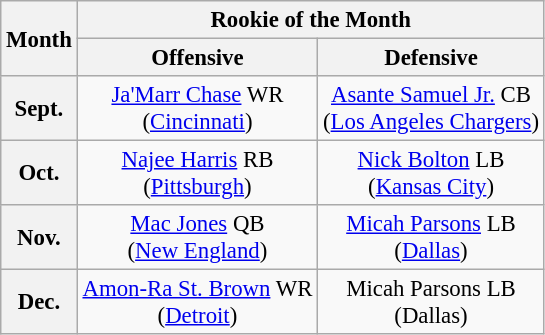<table class="wikitable" style="font-size: 95%; text-align: center;">
<tr>
<th rowspan=2>Month</th>
<th colspan=2>Rookie of the Month</th>
</tr>
<tr>
<th>Offensive</th>
<th>Defensive</th>
</tr>
<tr>
<th>Sept.</th>
<td><a href='#'>Ja'Marr Chase</a> WR<br>(<a href='#'>Cincinnati</a>)</td>
<td><a href='#'>Asante Samuel Jr.</a> CB<br>(<a href='#'>Los Angeles Chargers</a>)</td>
</tr>
<tr>
<th>Oct.</th>
<td><a href='#'>Najee Harris</a> RB<br>(<a href='#'>Pittsburgh</a>)</td>
<td><a href='#'>Nick Bolton</a> LB<br>(<a href='#'>Kansas City</a>)</td>
</tr>
<tr>
<th>Nov.</th>
<td><a href='#'>Mac Jones</a> QB<br>(<a href='#'>New England</a>)</td>
<td><a href='#'>Micah Parsons</a> LB<br>(<a href='#'>Dallas</a>)</td>
</tr>
<tr>
<th>Dec.</th>
<td><a href='#'>Amon-Ra St. Brown</a> WR<br>(<a href='#'>Detroit</a>)</td>
<td>Micah Parsons LB<br>(Dallas)</td>
</tr>
</table>
